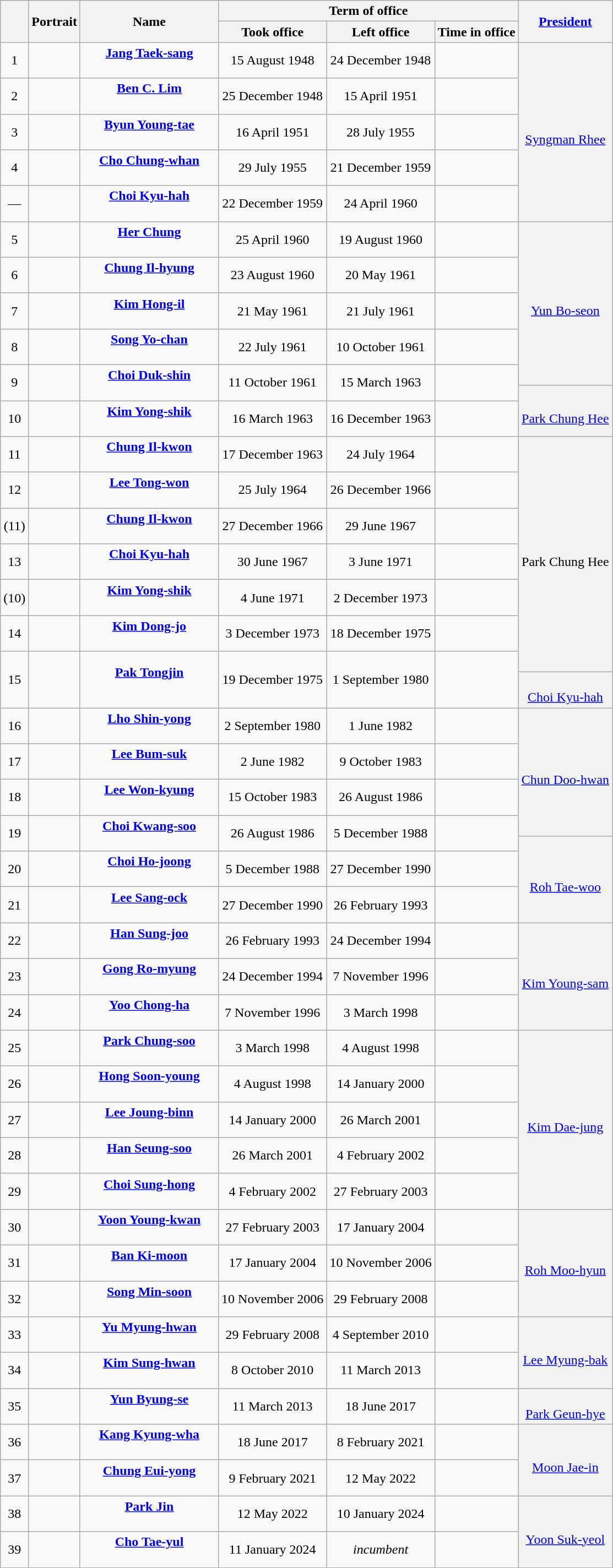<table class="wikitable" style="text-align:center">
<tr>
<th rowspan="2"></th>
<th rowspan="2">Portrait</th>
<th rowspan="2" width="160">Name<br></th>
<th colspan="3">Term of office</th>
<th rowspan="2"><a href='#'>President</a></th>
</tr>
<tr>
<th>Took office</th>
<th>Left office</th>
<th>Time in office</th>
</tr>
<tr>
<td>1</td>
<td></td>
<td><strong><a href='#'>Jang Taek-sang</a></strong><br><br></td>
<td>15 August 1948</td>
<td>24 December 1948</td>
<td></td>
<th rowspan="5" style="font-weight:normal;"><br><a href='#'>Syngman Rhee</a></th>
</tr>
<tr>
<td>2</td>
<td></td>
<td><strong><a href='#'>Ben C. Lim</a></strong><br><br></td>
<td>25 December 1948</td>
<td>15 April 1951</td>
<td></td>
</tr>
<tr>
<td>3</td>
<td></td>
<td><strong><a href='#'>Byun Young-tae</a></strong><br><br></td>
<td>16 April 1951</td>
<td>28 July 1955</td>
<td></td>
</tr>
<tr>
<td>4</td>
<td></td>
<td><strong><a href='#'>Cho Chung-whan</a></strong><br><br></td>
<td>29 July 1955</td>
<td>21 December 1959</td>
<td></td>
</tr>
<tr>
<td>—</td>
<td></td>
<td><strong><a href='#'>Choi Kyu-hah</a></strong><br><br></td>
<td>22 December 1959</td>
<td>24 April 1960</td>
<td></td>
</tr>
<tr>
<td>5</td>
<td></td>
<td><strong><a href='#'>Her Chung</a></strong><br><br></td>
<td>25 April 1960</td>
<td>19 August 1960</td>
<td></td>
<th rowspan="5" style="font-weight:normal;"><br><a href='#'>Yun Bo-seon</a></th>
</tr>
<tr>
<td>6</td>
<td></td>
<td><strong><a href='#'>Chung Il-hyung</a></strong><br><br></td>
<td>23 August 1960</td>
<td>20 May 1961</td>
<td></td>
</tr>
<tr>
<td>7</td>
<td></td>
<td><strong><a href='#'>Kim Hong-il</a></strong><br><br></td>
<td>21 May 1961</td>
<td>21 July 1961</td>
<td></td>
</tr>
<tr>
<td>8</td>
<td></td>
<td><strong><a href='#'>Song Yo-chan</a></strong><br><br></td>
<td>22 July 1961</td>
<td>10 October 1961</td>
<td></td>
</tr>
<tr style="height:25px;">
<td rowspan="2">9</td>
<td rowspan="2"></td>
<td rowspan="2"><strong><a href='#'>Choi Duk-shin</a></strong><br><br></td>
<td rowspan="2">11 October 1961</td>
<td rowspan="2">15 March 1963</td>
<td rowspan="2"></td>
</tr>
<tr>
<th rowspan="2" style="font-weight:normal;"><br><a href='#'>Park Chung Hee</a><br></th>
</tr>
<tr>
<td>10</td>
<td></td>
<td><strong><a href='#'>Kim Yong-shik</a></strong><br><br></td>
<td>16 March 1963</td>
<td>16 December 1963</td>
<td></td>
</tr>
<tr>
<td>11</td>
<td></td>
<td><strong><a href='#'>Chung Il-kwon</a></strong><br><br></td>
<td>17 December 1963</td>
<td>24 July 1964</td>
<td></td>
<th rowspan="7" style="font-weight:normal;"><br>Park Chung Hee</th>
</tr>
<tr>
<td>12</td>
<td></td>
<td><strong><a href='#'>Lee Tong-won</a></strong><br><br></td>
<td>25 July 1964</td>
<td>26 December 1966</td>
<td></td>
</tr>
<tr>
<td>(11)</td>
<td></td>
<td><strong><a href='#'>Chung Il-kwon</a></strong><br><br></td>
<td>27 December 1966</td>
<td>29 June 1967</td>
<td></td>
</tr>
<tr>
<td>13</td>
<td></td>
<td><strong><a href='#'>Choi Kyu-hah</a></strong><br><br></td>
<td>30 June 1967</td>
<td>3 June 1971</td>
<td></td>
</tr>
<tr>
<td>(10)</td>
<td></td>
<td><strong><a href='#'>Kim Yong-shik</a></strong><br><br></td>
<td>4 June 1971</td>
<td>2 December 1973</td>
<td></td>
</tr>
<tr>
<td>14</td>
<td></td>
<td><strong><a href='#'>Kim Dong-jo</a></strong><br><br></td>
<td>3 December 1973</td>
<td>18 December 1975</td>
<td></td>
</tr>
<tr style="height:25px;">
<td rowspan="2">15</td>
<td rowspan="2"></td>
<td rowspan="2"><strong><a href='#'>Pak Tongjin</a></strong><br><br></td>
<td rowspan="2">19 December 1975</td>
<td rowspan="2">1 September 1980</td>
<td rowspan="2"></td>
</tr>
<tr>
<th style="font-weight:normal;"><br><a href='#'>Choi Kyu-hah</a></th>
</tr>
<tr>
<td>16</td>
<td></td>
<td><strong><a href='#'>Lho Shin-yong</a></strong><br><br></td>
<td>2 September 1980</td>
<td>1 June 1982</td>
<td></td>
<th rowspan="4" style="font-weight:normal;"><br><a href='#'>Chun Doo-hwan</a></th>
</tr>
<tr>
<td>17</td>
<td></td>
<td><strong><a href='#'>Lee Bum-suk</a></strong><br><br></td>
<td>2 June 1982</td>
<td>9 October 1983</td>
<td></td>
</tr>
<tr>
<td>18</td>
<td></td>
<td><strong><a href='#'>Lee Won-kyung</a></strong><br><br></td>
<td>15 October 1983</td>
<td>26 August 1986</td>
<td></td>
</tr>
<tr style="height:25px;">
<td rowspan="2">19</td>
<td rowspan="2"></td>
<td rowspan="2"><strong><a href='#'>Choi Kwang-soo</a></strong><br><br></td>
<td rowspan="2">26 August 1986</td>
<td rowspan="2">5 December 1988</td>
<td rowspan="2"></td>
</tr>
<tr>
<th rowspan="3" style="font-weight:normal;"><br><a href='#'>Roh Tae-woo</a></th>
</tr>
<tr>
<td>20</td>
<td></td>
<td><strong><a href='#'>Choi Ho-joong</a></strong><br><br></td>
<td>5 December 1988</td>
<td>27 December 1990</td>
<td></td>
</tr>
<tr>
<td>21</td>
<td></td>
<td><strong><a href='#'>Lee Sang-ock</a></strong><br><br></td>
<td>27 December 1990</td>
<td>26 February 1993</td>
<td></td>
</tr>
<tr>
<td>22</td>
<td></td>
<td><strong><a href='#'>Han Sung-joo</a></strong><br><br></td>
<td>26 February 1993</td>
<td>24 December 1994</td>
<td></td>
<th rowspan="3" style="font-weight:normal;"><br><a href='#'>Kim Young-sam</a></th>
</tr>
<tr>
<td>23</td>
<td></td>
<td><strong><a href='#'>Gong Ro-myung</a></strong><br><br></td>
<td>24 December 1994</td>
<td>7 November 1996</td>
<td></td>
</tr>
<tr>
<td>24</td>
<td></td>
<td><strong><a href='#'>Yoo Chong-ha</a></strong><br><br></td>
<td>7 November 1996</td>
<td>3 March 1998</td>
<td></td>
</tr>
<tr>
<td>25</td>
<td></td>
<td><strong><a href='#'>Park Chung-soo</a></strong><br><br></td>
<td>3 March 1998</td>
<td>4 August 1998</td>
<td></td>
<th rowspan="5" style="font-weight:normal;"><br><a href='#'>Kim Dae-jung</a></th>
</tr>
<tr>
<td>26</td>
<td></td>
<td><strong><a href='#'>Hong Soon-young</a></strong><br><br></td>
<td>4 August 1998</td>
<td>14 January 2000</td>
<td></td>
</tr>
<tr>
<td>27</td>
<td></td>
<td><strong><a href='#'>Lee Joung-binn</a></strong><br><br></td>
<td>14 January 2000</td>
<td>26 March 2001</td>
<td></td>
</tr>
<tr>
<td>28</td>
<td></td>
<td><strong><a href='#'>Han Seung-soo</a></strong><br><br></td>
<td>26 March 2001</td>
<td>4 February 2002</td>
<td></td>
</tr>
<tr>
<td>29</td>
<td></td>
<td><strong><a href='#'>Choi Sung-hong</a></strong><br><br></td>
<td>4 February 2002</td>
<td>27 February 2003</td>
<td></td>
</tr>
<tr>
<td>30</td>
<td></td>
<td><strong><a href='#'>Yoon Young-kwan</a></strong><br><br></td>
<td>27 February 2003</td>
<td>17 January 2004</td>
<td></td>
<th rowspan="3" style="font-weight:normal;"><br><a href='#'>Roh Moo-hyun</a></th>
</tr>
<tr>
<td>31</td>
<td></td>
<td><strong><a href='#'>Ban Ki-moon</a></strong><br><br></td>
<td>17 January 2004</td>
<td>10 November 2006</td>
<td></td>
</tr>
<tr>
<td>32</td>
<td></td>
<td><strong><a href='#'>Song Min-soon</a></strong><br><br></td>
<td>10 November 2006</td>
<td>29 February 2008</td>
<td></td>
</tr>
<tr>
<td>33</td>
<td></td>
<td><strong><a href='#'>Yu Myung-hwan</a></strong><br><br></td>
<td>29 February 2008</td>
<td>4 September 2010</td>
<td></td>
<th rowspan="2" style="font-weight:normal;"><br><a href='#'>Lee Myung-bak</a></th>
</tr>
<tr>
<td>34</td>
<td></td>
<td><strong><a href='#'>Kim Sung-hwan</a></strong><br><br></td>
<td>8 October 2010</td>
<td>11 March 2013</td>
<td></td>
</tr>
<tr>
<td>35</td>
<td></td>
<td><strong><a href='#'>Yun Byung-se</a></strong><br><br></td>
<td>11 March 2013</td>
<td>18 June 2017</td>
<td></td>
<th style="font-weight:normal;"><br><a href='#'>Park Geun-hye</a></th>
</tr>
<tr>
<td>36</td>
<td></td>
<td><strong><a href='#'>Kang Kyung-wha</a></strong><br><br></td>
<td>18 June 2017</td>
<td>8 February 2021</td>
<td></td>
<th rowspan="2" style="font-weight:normal;"><br><a href='#'>Moon Jae-in</a></th>
</tr>
<tr>
<td>37</td>
<td></td>
<td><strong><a href='#'>Chung Eui-yong</a></strong><br><br></td>
<td>9 February 2021</td>
<td>12 May 2022</td>
<td></td>
</tr>
<tr>
<td>38</td>
<td></td>
<td><strong><a href='#'>Park Jin</a></strong><br><br></td>
<td>12 May 2022</td>
<td>10 January 2024</td>
<td></td>
<th rowspan = "2" style="font-weight:normal;"><br><a href='#'>Yoon Suk-yeol</a></th>
</tr>
<tr>
<td>39</td>
<td></td>
<td><strong><a href='#'>Cho Tae-yul</a></strong><br><br></td>
<td>11 January 2024</td>
<td><em>incumbent</em></td>
<td></td>
</tr>
</table>
